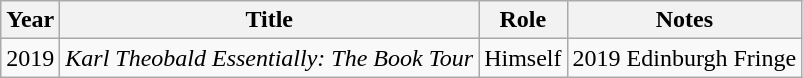<table class="wikitable">
<tr>
<th>Year</th>
<th>Title</th>
<th>Role</th>
<th>Notes</th>
</tr>
<tr>
<td>2019</td>
<td><em>Karl Theobald Essentially: The Book Tour</em></td>
<td>Himself</td>
<td>2019 Edinburgh Fringe</td>
</tr>
</table>
